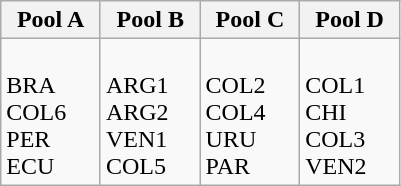<table class="wikitable">
<tr>
<th width=20%>Pool A</th>
<th width=20%>Pool B</th>
<th width=20%>Pool C</th>
<th width=20%>Pool D</th>
</tr>
<tr>
<td><br> BRA<br>
 COL6<br>
 PER<br>
 ECU</td>
<td><br> ARG1<br>
 ARG2<br>
 VEN1<br>
 COL5</td>
<td><br> COL2<br>
 COL4<br>
 URU<br>
 PAR</td>
<td><br> COL1<br>
 CHI<br>
 COL3<br>
 VEN2</td>
</tr>
</table>
